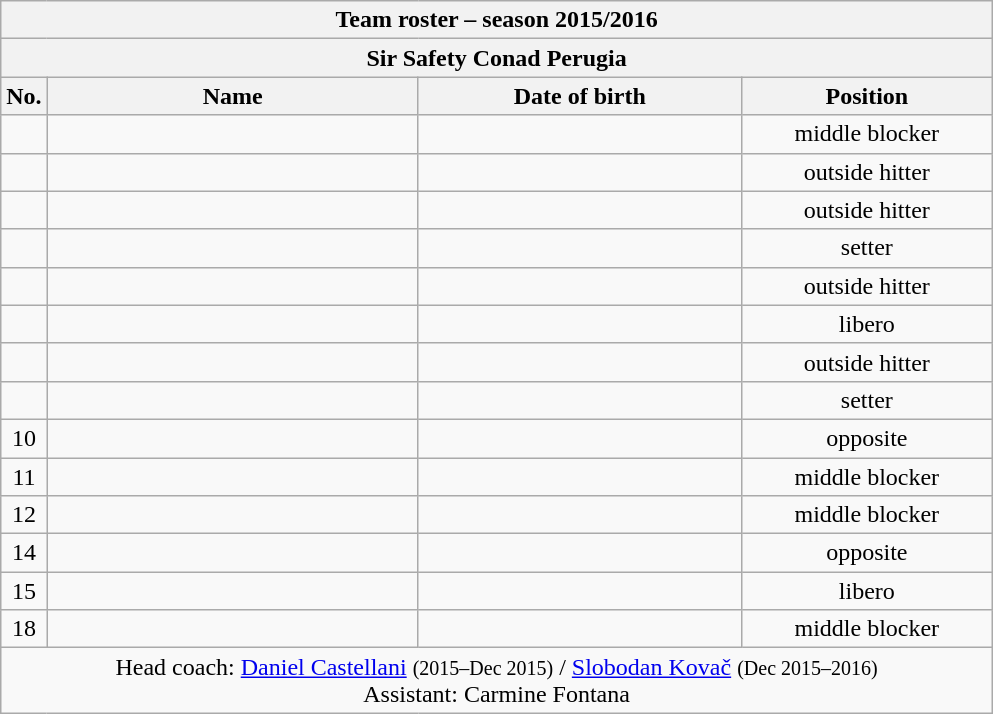<table class="wikitable collapsible collapsed sortable" style="font-size:100%; text-align:center;">
<tr>
<th colspan=6>Team roster – season 2015/2016</th>
</tr>
<tr>
<th colspan=6>Sir Safety Conad Perugia</th>
</tr>
<tr>
<th>No.</th>
<th style="width:15em">Name</th>
<th style="width:13em">Date of birth</th>
<th style="width:10em">Position</th>
</tr>
<tr>
<td></td>
<td align=left> </td>
<td align=right></td>
<td>middle blocker</td>
</tr>
<tr>
<td></td>
<td align=left> </td>
<td align=right></td>
<td>outside hitter</td>
</tr>
<tr>
<td></td>
<td align=left>  </td>
<td align=right></td>
<td>outside hitter</td>
</tr>
<tr>
<td></td>
<td align=left> </td>
<td align=right></td>
<td>setter</td>
</tr>
<tr>
<td></td>
<td align=left> </td>
<td align=right></td>
<td>outside hitter</td>
</tr>
<tr>
<td></td>
<td align=left> </td>
<td align=right></td>
<td>libero</td>
</tr>
<tr>
<td></td>
<td align=left> </td>
<td align=right></td>
<td>outside hitter</td>
</tr>
<tr>
<td></td>
<td align=left> </td>
<td align=right></td>
<td>setter</td>
</tr>
<tr>
<td>10</td>
<td align=left> </td>
<td align=right></td>
<td>opposite</td>
</tr>
<tr>
<td>11</td>
<td align=left> </td>
<td align=right></td>
<td>middle blocker</td>
</tr>
<tr>
<td>12</td>
<td align=left> </td>
<td align=right></td>
<td>middle blocker</td>
</tr>
<tr>
<td>14</td>
<td align=left> </td>
<td align=right></td>
<td>opposite</td>
</tr>
<tr>
<td>15</td>
<td align=left> </td>
<td align=right></td>
<td>libero</td>
</tr>
<tr>
<td>18</td>
<td align=left> </td>
<td align=right></td>
<td>middle blocker</td>
</tr>
<tr class="sortbottom">
<td colspan=4>Head coach:  <a href='#'>Daniel Castellani</a> <small>(2015–Dec 2015)</small> /  <a href='#'>Slobodan Kovač</a> <small>(Dec 2015–2016)</small><br>  Assistant: Carmine Fontana</td>
</tr>
</table>
